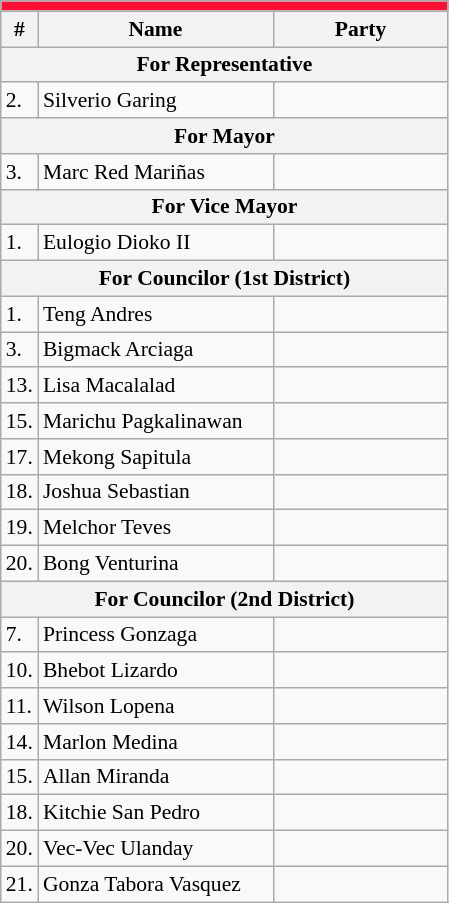<table class=wikitable style="font-size:90%">
<tr>
<td colspan="5" bgcolor=#fa1033></td>
</tr>
<tr>
<th>#</th>
<th width=150px>Name</th>
<th colspan=2 width=110px>Party</th>
</tr>
<tr>
<th colspan=5>For Representative</th>
</tr>
<tr>
<td>2.</td>
<td>Silverio Garing</td>
<td></td>
</tr>
<tr>
<th colspan=5>For Mayor</th>
</tr>
<tr>
<td>3.</td>
<td>Marc Red Mariñas</td>
<td></td>
</tr>
<tr>
<th colspan=5>For Vice Mayor</th>
</tr>
<tr>
<td>1.</td>
<td>Eulogio Dioko II</td>
<td></td>
</tr>
<tr>
<th colspan=5>For Councilor (1st District)</th>
</tr>
<tr>
<td>1.</td>
<td>Teng Andres</td>
<td></td>
</tr>
<tr>
<td>3.</td>
<td>Bigmack Arciaga</td>
<td></td>
</tr>
<tr>
<td>13.</td>
<td>Lisa Macalalad</td>
<td></td>
</tr>
<tr>
<td>15.</td>
<td>Marichu Pagkalinawan</td>
<td></td>
</tr>
<tr>
<td>17.</td>
<td>Mekong Sapitula</td>
<td></td>
</tr>
<tr>
<td>18.</td>
<td>Joshua Sebastian</td>
<td></td>
</tr>
<tr>
<td>19.</td>
<td>Melchor Teves</td>
<td></td>
</tr>
<tr>
<td>20.</td>
<td>Bong Venturina</td>
<td></td>
</tr>
<tr>
<th colspan=5>For Councilor (2nd District)</th>
</tr>
<tr>
<td>7.</td>
<td>Princess Gonzaga</td>
<td></td>
</tr>
<tr>
<td>10.</td>
<td>Bhebot Lizardo</td>
<td></td>
</tr>
<tr>
<td>11.</td>
<td>Wilson Lopena</td>
<td></td>
</tr>
<tr>
<td>14.</td>
<td>Marlon Medina</td>
<td></td>
</tr>
<tr>
<td>15.</td>
<td>Allan Miranda</td>
<td></td>
</tr>
<tr>
<td>18.</td>
<td>Kitchie San Pedro</td>
<td></td>
</tr>
<tr>
<td>20.</td>
<td>Vec-Vec Ulanday</td>
<td></td>
</tr>
<tr>
<td>21.</td>
<td>Gonza Tabora Vasquez</td>
<td></td>
</tr>
</table>
